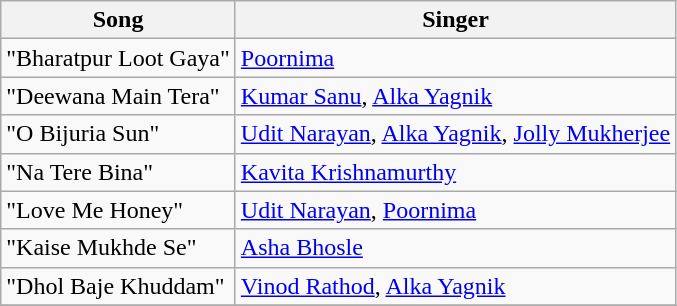<table class="wikitable">
<tr>
<th>Song</th>
<th>Singer</th>
</tr>
<tr>
<td>"Bharatpur Loot Gaya"</td>
<td><a href='#'>Poornima</a></td>
</tr>
<tr>
<td>"Deewana Main Tera"</td>
<td><a href='#'>Kumar Sanu</a>, <a href='#'>Alka Yagnik</a></td>
</tr>
<tr>
<td>"O Bijuria Sun"</td>
<td><a href='#'>Udit Narayan</a>, <a href='#'>Alka Yagnik</a>, <a href='#'>Jolly Mukherjee</a></td>
</tr>
<tr>
<td>"Na Tere Bina"</td>
<td><a href='#'>Kavita Krishnamurthy</a></td>
</tr>
<tr>
<td>"Love Me Honey"</td>
<td><a href='#'>Udit Narayan</a>, <a href='#'>Poornima</a></td>
</tr>
<tr>
<td>"Kaise Mukhde Se"</td>
<td><a href='#'>Asha Bhosle</a></td>
</tr>
<tr>
<td>"Dhol Baje Khuddam"</td>
<td><a href='#'>Vinod Rathod</a>, <a href='#'>Alka Yagnik</a></td>
</tr>
<tr>
</tr>
</table>
